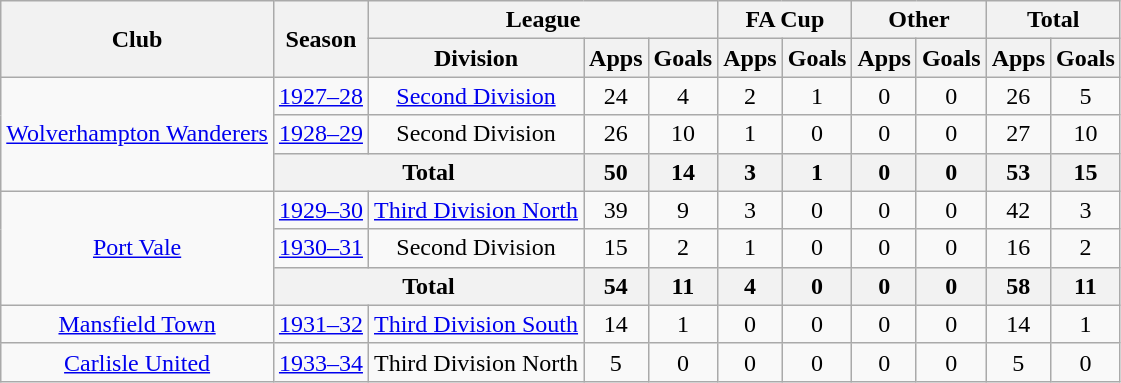<table class="wikitable" style="text-align: center;">
<tr>
<th rowspan="2">Club</th>
<th rowspan="2">Season</th>
<th colspan="3">League</th>
<th colspan="2">FA Cup</th>
<th colspan="2">Other</th>
<th colspan="2">Total</th>
</tr>
<tr>
<th>Division</th>
<th>Apps</th>
<th>Goals</th>
<th>Apps</th>
<th>Goals</th>
<th>Apps</th>
<th>Goals</th>
<th>Apps</th>
<th>Goals</th>
</tr>
<tr>
<td rowspan="3"><a href='#'>Wolverhampton Wanderers</a></td>
<td><a href='#'>1927–28</a></td>
<td><a href='#'>Second Division</a></td>
<td>24</td>
<td>4</td>
<td>2</td>
<td>1</td>
<td>0</td>
<td>0</td>
<td>26</td>
<td>5</td>
</tr>
<tr>
<td><a href='#'>1928–29</a></td>
<td>Second Division</td>
<td>26</td>
<td>10</td>
<td>1</td>
<td>0</td>
<td>0</td>
<td>0</td>
<td>27</td>
<td>10</td>
</tr>
<tr>
<th colspan="2">Total</th>
<th>50</th>
<th>14</th>
<th>3</th>
<th>1</th>
<th>0</th>
<th>0</th>
<th>53</th>
<th>15</th>
</tr>
<tr>
<td rowspan="3"><a href='#'>Port Vale</a></td>
<td><a href='#'>1929–30</a></td>
<td><a href='#'>Third Division North</a></td>
<td>39</td>
<td>9</td>
<td>3</td>
<td>0</td>
<td>0</td>
<td>0</td>
<td>42</td>
<td>3</td>
</tr>
<tr>
<td><a href='#'>1930–31</a></td>
<td>Second Division</td>
<td>15</td>
<td>2</td>
<td>1</td>
<td>0</td>
<td>0</td>
<td>0</td>
<td>16</td>
<td>2</td>
</tr>
<tr>
<th colspan="2">Total</th>
<th>54</th>
<th>11</th>
<th>4</th>
<th>0</th>
<th>0</th>
<th>0</th>
<th>58</th>
<th>11</th>
</tr>
<tr>
<td><a href='#'>Mansfield Town</a></td>
<td><a href='#'>1931–32</a></td>
<td><a href='#'>Third Division South</a></td>
<td>14</td>
<td>1</td>
<td>0</td>
<td>0</td>
<td>0</td>
<td>0</td>
<td>14</td>
<td>1</td>
</tr>
<tr>
<td><a href='#'>Carlisle United</a></td>
<td><a href='#'>1933–34</a></td>
<td>Third Division North</td>
<td>5</td>
<td>0</td>
<td>0</td>
<td>0</td>
<td>0</td>
<td>0</td>
<td>5</td>
<td>0</td>
</tr>
</table>
